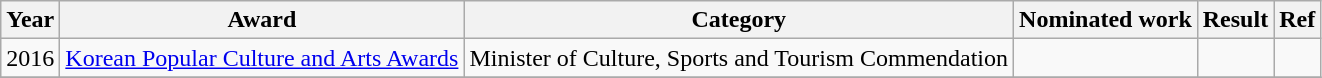<table class="wikitable">
<tr>
<th>Year</th>
<th>Award</th>
<th>Category</th>
<th>Nominated work</th>
<th>Result</th>
<th>Ref</th>
</tr>
<tr>
<td>2016</td>
<td><a href='#'>Korean Popular Culture and Arts Awards</a></td>
<td>Minister of Culture, Sports and Tourism Commendation</td>
<td></td>
<td></td>
<td></td>
</tr>
<tr>
</tr>
</table>
